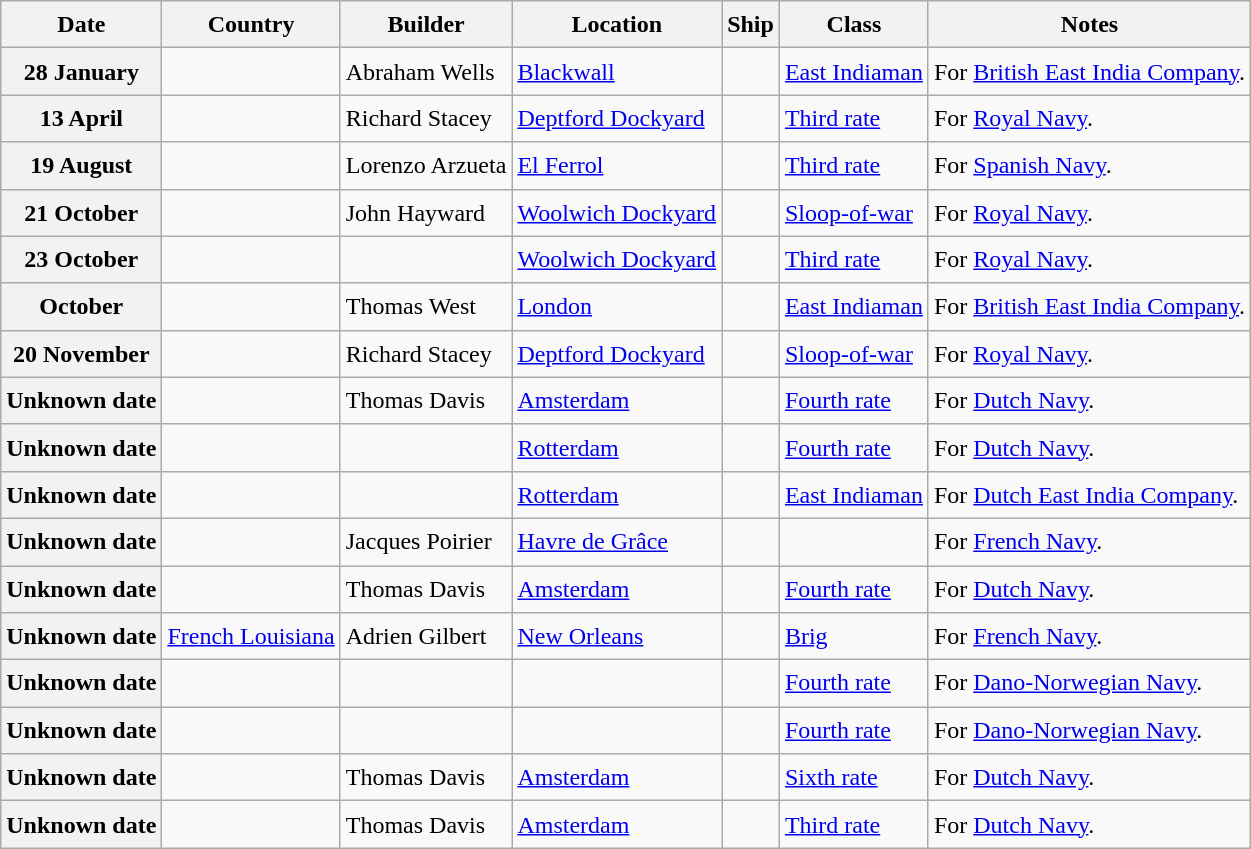<table class="wikitable sortable" style="font-size:1.00em; line-height:1.5em;">
<tr>
<th>Date</th>
<th>Country</th>
<th>Builder</th>
<th>Location</th>
<th>Ship</th>
<th>Class</th>
<th>Notes</th>
</tr>
<tr ---->
<th>28 January</th>
<td></td>
<td>Abraham Wells</td>
<td><a href='#'>Blackwall</a></td>
<td><strong></strong></td>
<td><a href='#'>East Indiaman</a></td>
<td>For <a href='#'>British East India Company</a>.</td>
</tr>
<tr ---->
<th>13 April</th>
<td></td>
<td>Richard Stacey</td>
<td><a href='#'>Deptford Dockyard</a></td>
<td><strong></strong></td>
<td><a href='#'>Third rate</a></td>
<td>For <a href='#'>Royal Navy</a>.</td>
</tr>
<tr ---->
<th>19 August</th>
<td></td>
<td>Lorenzo Arzueta</td>
<td><a href='#'>El Ferrol</a></td>
<td><strong></strong></td>
<td><a href='#'>Third rate</a></td>
<td>For <a href='#'>Spanish Navy</a>.</td>
</tr>
<tr ---->
<th>21 October</th>
<td></td>
<td>John Hayward</td>
<td><a href='#'>Woolwich Dockyard</a></td>
<td><strong></strong></td>
<td><a href='#'>Sloop-of-war</a></td>
<td>For <a href='#'>Royal Navy</a>.</td>
</tr>
<tr ---->
<th>23 October</th>
<td></td>
<td></td>
<td><a href='#'>Woolwich Dockyard</a></td>
<td><strong></strong></td>
<td><a href='#'>Third rate</a></td>
<td>For <a href='#'>Royal Navy</a>.</td>
</tr>
<tr ---->
<th>October</th>
<td></td>
<td>Thomas West</td>
<td><a href='#'>London</a></td>
<td><strong></strong></td>
<td><a href='#'>East Indiaman</a></td>
<td>For <a href='#'>British East India Company</a>.</td>
</tr>
<tr ---->
<th>20 November</th>
<td></td>
<td>Richard Stacey</td>
<td><a href='#'>Deptford Dockyard</a></td>
<td><strong></strong></td>
<td><a href='#'>Sloop-of-war</a></td>
<td>For <a href='#'>Royal Navy</a>.</td>
</tr>
<tr ---->
<th>Unknown date</th>
<td></td>
<td>Thomas Davis</td>
<td><a href='#'>Amsterdam</a></td>
<td><strong></strong></td>
<td><a href='#'>Fourth rate</a></td>
<td>For <a href='#'>Dutch Navy</a>.</td>
</tr>
<tr ---->
<th>Unknown date</th>
<td></td>
<td></td>
<td><a href='#'>Rotterdam</a></td>
<td><strong></strong></td>
<td><a href='#'>Fourth rate</a></td>
<td>For <a href='#'>Dutch Navy</a>.</td>
</tr>
<tr ---->
<th>Unknown date</th>
<td></td>
<td></td>
<td><a href='#'>Rotterdam</a></td>
<td><strong></strong></td>
<td><a href='#'>East Indiaman</a></td>
<td>For <a href='#'>Dutch East India Company</a>.</td>
</tr>
<tr ---->
<th>Unknown date</th>
<td></td>
<td>Jacques Poirier</td>
<td><a href='#'>Havre de Grâce</a></td>
<td><strong></strong></td>
<td></td>
<td>For <a href='#'>French Navy</a>.</td>
</tr>
<tr ---->
<th>Unknown date</th>
<td></td>
<td>Thomas Davis</td>
<td><a href='#'>Amsterdam</a></td>
<td><strong></strong></td>
<td><a href='#'>Fourth rate</a></td>
<td>For <a href='#'>Dutch Navy</a>.</td>
</tr>
<tr ---->
<th>Unknown date</th>
<td> <a href='#'>French Louisiana</a></td>
<td>Adrien Gilbert</td>
<td><a href='#'>New Orleans</a></td>
<td><strong></strong></td>
<td><a href='#'>Brig</a></td>
<td>For <a href='#'>French Navy</a>.</td>
</tr>
<tr ---->
<th>Unknown date</th>
<td></td>
<td></td>
<td></td>
<td><strong></strong></td>
<td><a href='#'>Fourth rate</a></td>
<td>For <a href='#'>Dano-Norwegian Navy</a>.</td>
</tr>
<tr ---->
<th>Unknown date</th>
<td></td>
<td></td>
<td></td>
<td><strong></strong></td>
<td><a href='#'>Fourth rate</a></td>
<td>For <a href='#'>Dano-Norwegian Navy</a>.</td>
</tr>
<tr ---->
<th>Unknown date</th>
<td></td>
<td>Thomas Davis</td>
<td><a href='#'>Amsterdam</a></td>
<td><strong></strong></td>
<td><a href='#'>Sixth rate</a></td>
<td>For <a href='#'>Dutch Navy</a>.</td>
</tr>
<tr ---->
<th>Unknown date</th>
<td></td>
<td>Thomas Davis</td>
<td><a href='#'>Amsterdam</a></td>
<td><strong></strong></td>
<td><a href='#'>Third rate</a></td>
<td>For <a href='#'>Dutch Navy</a>.</td>
</tr>
</table>
